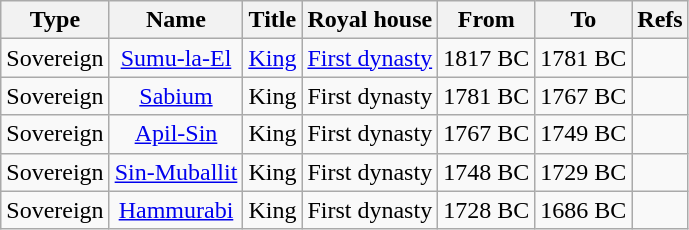<table style="text-align:center;" class="wikitable">
<tr>
<th>Type</th>
<th>Name</th>
<th>Title</th>
<th>Royal house</th>
<th>From</th>
<th>To</th>
<th>Refs</th>
</tr>
<tr>
<td>Sovereign</td>
<td><a href='#'>Sumu-la-El</a></td>
<td><a href='#'>King</a></td>
<td><a href='#'>First dynasty</a></td>
<td>1817 BC</td>
<td>1781 BC</td>
<td></td>
</tr>
<tr>
<td>Sovereign</td>
<td><a href='#'>Sabium</a></td>
<td>King</td>
<td>First dynasty</td>
<td>1781 BC</td>
<td>1767 BC</td>
<td></td>
</tr>
<tr>
<td>Sovereign</td>
<td><a href='#'>Apil-Sin</a></td>
<td>King</td>
<td>First dynasty</td>
<td>1767 BC</td>
<td>1749 BC</td>
<td></td>
</tr>
<tr>
<td>Sovereign</td>
<td><a href='#'>Sin-Muballit</a></td>
<td>King</td>
<td>First dynasty</td>
<td>1748 BC</td>
<td>1729 BC</td>
<td></td>
</tr>
<tr>
<td>Sovereign</td>
<td><a href='#'>Hammurabi</a></td>
<td>King</td>
<td>First dynasty</td>
<td>1728 BC</td>
<td>1686 BC</td>
<td></td>
</tr>
</table>
